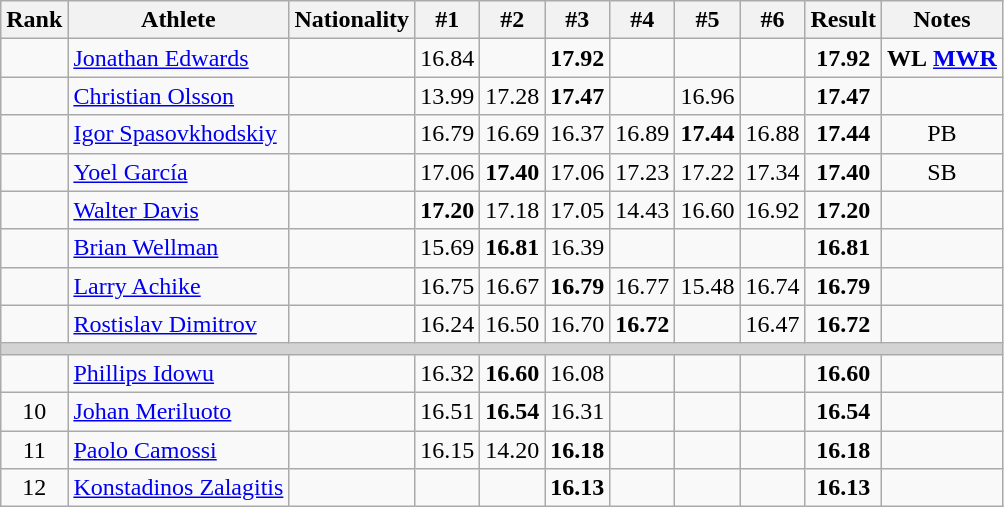<table class="wikitable sortable" style="text-align:center">
<tr>
<th>Rank</th>
<th>Athlete</th>
<th>Nationality</th>
<th>#1</th>
<th>#2</th>
<th>#3</th>
<th>#4</th>
<th>#5</th>
<th>#6</th>
<th>Result</th>
<th>Notes</th>
</tr>
<tr>
<td></td>
<td align=left><a href='#'>Jonathan Edwards</a></td>
<td align=left></td>
<td>16.84</td>
<td></td>
<td><strong>17.92</strong></td>
<td></td>
<td></td>
<td></td>
<td><strong>17.92</strong></td>
<td><strong>WL</strong> <strong><a href='#'>MWR</a></strong></td>
</tr>
<tr>
<td></td>
<td align=left><a href='#'>Christian Olsson</a></td>
<td align=left></td>
<td>13.99</td>
<td>17.28</td>
<td><strong>17.47</strong></td>
<td></td>
<td>16.96</td>
<td></td>
<td><strong>17.47</strong></td>
<td></td>
</tr>
<tr>
<td></td>
<td align=left><a href='#'>Igor Spasovkhodskiy</a></td>
<td align=left></td>
<td>16.79</td>
<td>16.69</td>
<td>16.37</td>
<td>16.89</td>
<td><strong>17.44</strong></td>
<td>16.88</td>
<td><strong>17.44</strong></td>
<td>PB</td>
</tr>
<tr>
<td></td>
<td align=left><a href='#'>Yoel García</a></td>
<td align=left></td>
<td>17.06</td>
<td><strong>17.40</strong></td>
<td>17.06</td>
<td>17.23</td>
<td>17.22</td>
<td>17.34</td>
<td><strong>17.40</strong></td>
<td>SB</td>
</tr>
<tr>
<td></td>
<td align=left><a href='#'>Walter Davis</a></td>
<td align=left></td>
<td><strong>17.20</strong></td>
<td>17.18</td>
<td>17.05</td>
<td>14.43</td>
<td>16.60</td>
<td>16.92</td>
<td><strong>17.20</strong></td>
<td></td>
</tr>
<tr>
<td></td>
<td align=left><a href='#'>Brian Wellman</a></td>
<td align=left></td>
<td>15.69</td>
<td><strong>16.81</strong></td>
<td>16.39</td>
<td></td>
<td></td>
<td></td>
<td><strong>16.81</strong></td>
<td></td>
</tr>
<tr>
<td></td>
<td align=left><a href='#'>Larry Achike</a></td>
<td align=left></td>
<td>16.75</td>
<td>16.67</td>
<td><strong>16.79</strong></td>
<td>16.77</td>
<td>15.48</td>
<td>16.74</td>
<td><strong>16.79</strong></td>
<td></td>
</tr>
<tr>
<td></td>
<td align=left><a href='#'>Rostislav Dimitrov</a></td>
<td align=left></td>
<td>16.24</td>
<td>16.50</td>
<td>16.70</td>
<td><strong>16.72</strong></td>
<td></td>
<td>16.47</td>
<td><strong>16.72</strong></td>
<td></td>
</tr>
<tr>
<td colspan=11 bgcolor=lightgray></td>
</tr>
<tr>
<td></td>
<td align=left><a href='#'>Phillips Idowu</a></td>
<td align=left></td>
<td>16.32</td>
<td><strong>16.60</strong></td>
<td>16.08</td>
<td></td>
<td></td>
<td></td>
<td><strong>16.60</strong></td>
<td></td>
</tr>
<tr>
<td>10</td>
<td align=left><a href='#'>Johan Meriluoto</a></td>
<td align=left></td>
<td>16.51</td>
<td><strong>16.54</strong></td>
<td>16.31</td>
<td></td>
<td></td>
<td></td>
<td><strong>16.54</strong></td>
<td></td>
</tr>
<tr>
<td>11</td>
<td align=left><a href='#'>Paolo Camossi</a></td>
<td align=left></td>
<td>16.15</td>
<td>14.20</td>
<td><strong>16.18</strong></td>
<td></td>
<td></td>
<td></td>
<td><strong>16.18</strong></td>
<td></td>
</tr>
<tr>
<td>12</td>
<td align=left><a href='#'>Konstadinos Zalagitis</a></td>
<td align=left></td>
<td></td>
<td></td>
<td><strong>16.13</strong></td>
<td></td>
<td></td>
<td></td>
<td><strong>16.13</strong></td>
<td></td>
</tr>
</table>
